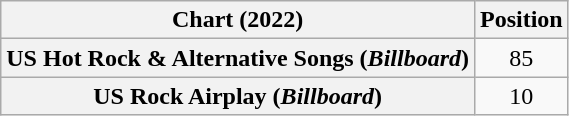<table class="wikitable sortable plainrowheaders" style="text-align:center">
<tr>
<th scope="col">Chart (2022)</th>
<th scope="col">Position</th>
</tr>
<tr>
<th scope="row">US Hot Rock & Alternative Songs (<em>Billboard</em>)</th>
<td>85</td>
</tr>
<tr>
<th scope="row">US Rock Airplay (<em>Billboard</em>)</th>
<td>10</td>
</tr>
</table>
